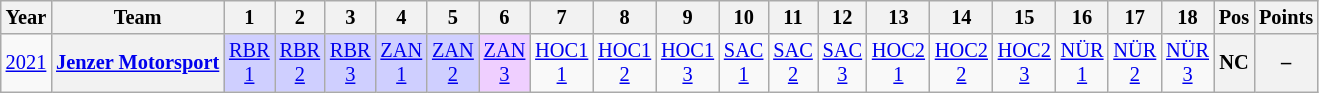<table class="wikitable" style="text-align:center; font-size:85%">
<tr>
<th>Year</th>
<th>Team</th>
<th>1</th>
<th>2</th>
<th>3</th>
<th>4</th>
<th>5</th>
<th>6</th>
<th>7</th>
<th>8</th>
<th>9</th>
<th>10</th>
<th>11</th>
<th>12</th>
<th>13</th>
<th>14</th>
<th>15</th>
<th>16</th>
<th>17</th>
<th>18</th>
<th>Pos</th>
<th>Points</th>
</tr>
<tr>
<td><a href='#'>2021</a></td>
<th nowrap><a href='#'>Jenzer Motorsport</a></th>
<td style="background:#CFCFFF"><a href='#'>RBR<br>1</a><br></td>
<td style="background:#CFCFFF"><a href='#'>RBR<br>2</a><br></td>
<td style="background:#CFCFFF"><a href='#'>RBR<br>3</a><br></td>
<td style="background:#CFCFFF"><a href='#'>ZAN<br>1</a><br></td>
<td style="background:#CFCFFF"><a href='#'>ZAN<br>2</a><br></td>
<td style="background:#EFCFFF"><a href='#'>ZAN<br>3</a><br></td>
<td><a href='#'>HOC1<br>1</a></td>
<td><a href='#'>HOC1<br>2</a></td>
<td><a href='#'>HOC1<br>3</a></td>
<td><a href='#'>SAC<br>1</a></td>
<td><a href='#'>SAC<br>2</a></td>
<td><a href='#'>SAC<br>3</a></td>
<td><a href='#'>HOC2<br>1</a></td>
<td><a href='#'>HOC2<br>2</a></td>
<td><a href='#'>HOC2<br>3</a></td>
<td><a href='#'>NÜR<br>1</a></td>
<td><a href='#'>NÜR<br>2</a></td>
<td><a href='#'>NÜR<br>3</a></td>
<th>NC</th>
<th>–</th>
</tr>
</table>
